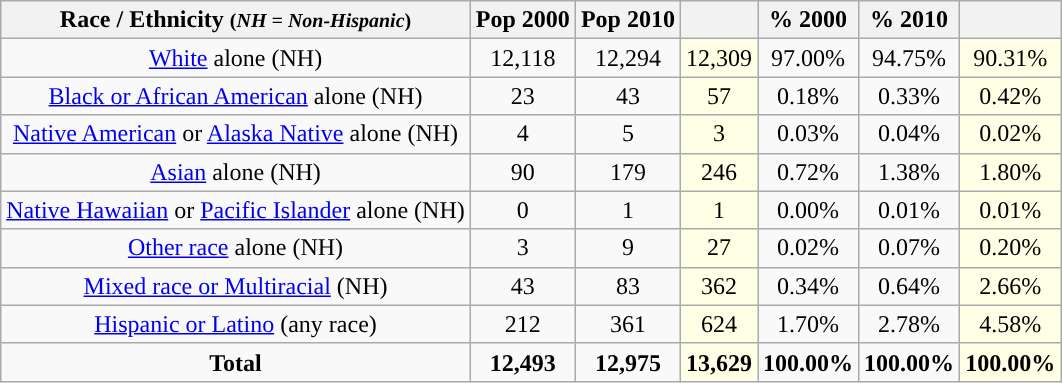<table class="wikitable" style="text-align:center;">
<tr>
<th>Race / Ethnicity <small>(<em>NH = Non-Hispanic</em>)</small></th>
<th>Pop 2000</th>
<th>Pop 2010</th>
<th></th>
<th>% 2000</th>
<th>% 2010</th>
<th></th>
</tr>
<tr>
<td><a href='#'>White</a> alone (NH)</td>
<td>12,118</td>
<td>12,294</td>
<td style='background: #ffffe6;'>12,309</td>
<td>97.00%</td>
<td>94.75%</td>
<td style='background: #ffffe6;'>90.31%</td>
</tr>
<tr>
<td><a href='#'>Black or African American</a> alone (NH)</td>
<td>23</td>
<td>43</td>
<td style='background: #ffffe6;'>57</td>
<td>0.18%</td>
<td>0.33%</td>
<td style='background: #ffffe6;'>0.42%</td>
</tr>
<tr>
<td><a href='#'>Native American</a> or <a href='#'>Alaska Native</a> alone (NH)</td>
<td>4</td>
<td>5</td>
<td style='background: #ffffe6;'>3</td>
<td>0.03%</td>
<td>0.04%</td>
<td style='background: #ffffe6;'>0.02%</td>
</tr>
<tr>
<td><a href='#'>Asian</a> alone (NH)</td>
<td>90</td>
<td>179</td>
<td style='background: #ffffe6;'>246</td>
<td>0.72%</td>
<td>1.38%</td>
<td style='background: #ffffe6;'>1.80%</td>
</tr>
<tr>
<td><a href='#'>Native Hawaiian</a> or <a href='#'>Pacific Islander</a> alone (NH)</td>
<td>0</td>
<td>1</td>
<td style='background: #ffffe6;'>1</td>
<td>0.00%</td>
<td>0.01%</td>
<td style='background: #ffffe6;'>0.01%</td>
</tr>
<tr>
<td><a href='#'>Other race</a> alone (NH)</td>
<td>3</td>
<td>9</td>
<td style='background: #ffffe6;'>27</td>
<td>0.02%</td>
<td>0.07%</td>
<td style='background: #ffffe6;'>0.20%</td>
</tr>
<tr>
<td><a href='#'>Mixed race or Multiracial</a> (NH)</td>
<td>43</td>
<td>83</td>
<td style='background: #ffffe6;'>362</td>
<td>0.34%</td>
<td>0.64%</td>
<td style='background: #ffffe6;'>2.66%</td>
</tr>
<tr>
<td><a href='#'>Hispanic or Latino</a> (any race)</td>
<td>212</td>
<td>361</td>
<td style='background: #ffffe6;'>624</td>
<td>1.70%</td>
<td>2.78%</td>
<td style='background: #ffffe6;'>4.58%</td>
</tr>
<tr>
<td><strong>Total</strong></td>
<td><strong>12,493</strong></td>
<td><strong>12,975</strong></td>
<td style='background: #ffffe6;'><strong>13,629</strong></td>
<td><strong>100.00%</strong></td>
<td><strong>100.00%</strong></td>
<td style='background: #ffffe6;'><strong>100.00%</strong></td>
</tr>
</table>
